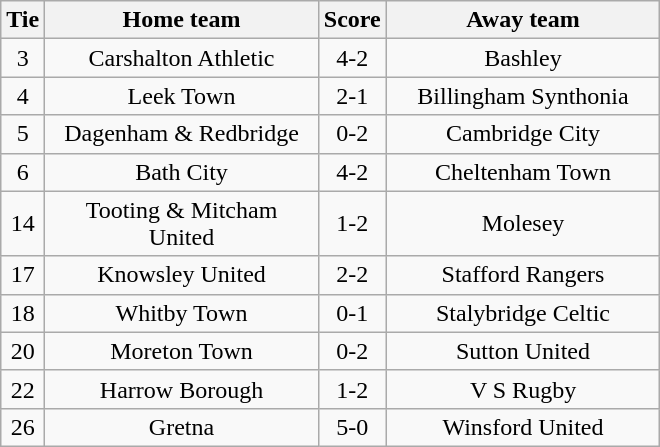<table class="wikitable" style="text-align:center;">
<tr>
<th width=20>Tie</th>
<th width=175>Home team</th>
<th width=20>Score</th>
<th width=175>Away team</th>
</tr>
<tr>
<td>3</td>
<td>Carshalton Athletic</td>
<td>4-2</td>
<td>Bashley</td>
</tr>
<tr>
<td>4</td>
<td>Leek Town</td>
<td>2-1</td>
<td>Billingham Synthonia</td>
</tr>
<tr>
<td>5</td>
<td>Dagenham & Redbridge</td>
<td>0-2</td>
<td>Cambridge City</td>
</tr>
<tr>
<td>6</td>
<td>Bath City</td>
<td>4-2</td>
<td>Cheltenham Town</td>
</tr>
<tr>
<td>14</td>
<td>Tooting & Mitcham United</td>
<td>1-2</td>
<td>Molesey</td>
</tr>
<tr>
<td>17</td>
<td>Knowsley United</td>
<td>2-2</td>
<td>Stafford Rangers</td>
</tr>
<tr>
<td>18</td>
<td>Whitby Town</td>
<td>0-1</td>
<td>Stalybridge Celtic</td>
</tr>
<tr>
<td>20</td>
<td>Moreton Town</td>
<td>0-2</td>
<td>Sutton United</td>
</tr>
<tr>
<td>22</td>
<td>Harrow Borough</td>
<td>1-2</td>
<td>V S Rugby</td>
</tr>
<tr>
<td>26</td>
<td>Gretna</td>
<td>5-0</td>
<td>Winsford United</td>
</tr>
</table>
